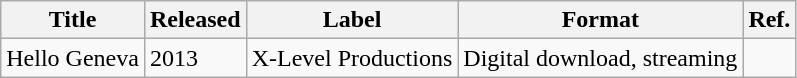<table class="wikitable">
<tr>
<th>Title</th>
<th>Released</th>
<th>Label</th>
<th>Format</th>
<th>Ref.</th>
</tr>
<tr>
<td>Hello Geneva</td>
<td>2013</td>
<td>X-Level Productions</td>
<td>Digital download, streaming</td>
<td></td>
</tr>
</table>
